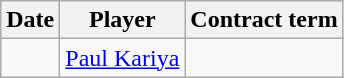<table class="wikitable">
<tr>
<th>Date</th>
<th>Player</th>
<th>Contract term</th>
</tr>
<tr>
<td></td>
<td><a href='#'>Paul Kariya</a></td>
<td></td>
</tr>
</table>
